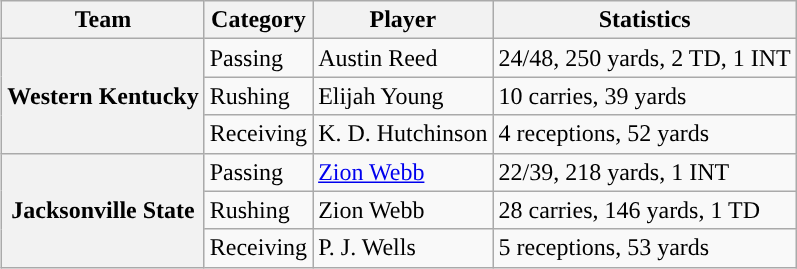<table class="wikitable" style="float:right">
<tr>
<th>Team</th>
<th>Category</th>
<th>Player</th>
<th>Statistics</th>
</tr>
<tr>
<th rowspan=3>Western Kentucky</th>
<td>Passing</td>
<td>Austin Reed</td>
<td>24/48, 250 yards, 2 TD, 1 INT</td>
</tr>
<tr>
<td>Rushing</td>
<td>Elijah Young</td>
<td>10 carries, 39 yards</td>
</tr>
<tr>
<td>Receiving</td>
<td>K. D. Hutchinson</td>
<td>4 receptions, 52 yards</td>
</tr>
<tr>
<th rowspan=3>Jacksonville State</th>
<td>Passing</td>
<td><a href='#'>Zion Webb</a></td>
<td>22/39, 218 yards, 1 INT</td>
</tr>
<tr>
<td>Rushing</td>
<td>Zion Webb</td>
<td>28 carries, 146 yards, 1 TD</td>
</tr>
<tr>
<td>Receiving</td>
<td>P. J. Wells</td>
<td>5 receptions, 53 yards</td>
</tr>
</table>
